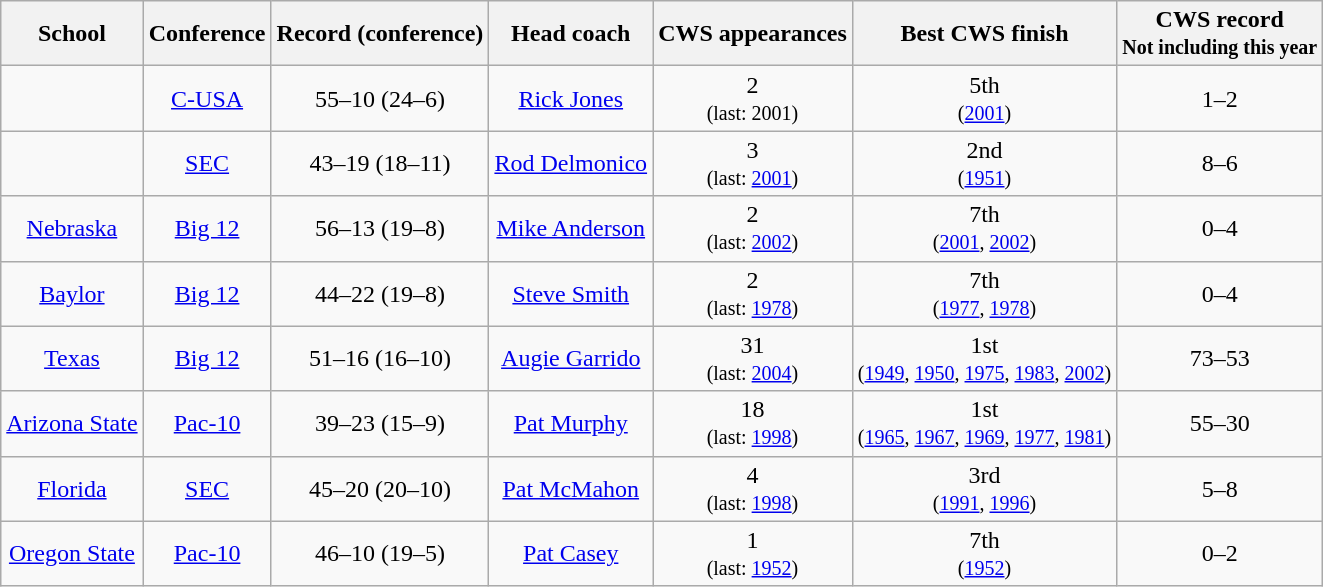<table class="wikitable">
<tr>
<th>School</th>
<th>Conference</th>
<th>Record (conference)</th>
<th>Head coach</th>
<th>CWS appearances</th>
<th>Best CWS finish</th>
<th>CWS record<br><small>Not including this year</small></th>
</tr>
<tr align=center>
<td></td>
<td><a href='#'>C-USA</a></td>
<td>55–10 (24–6)</td>
<td><a href='#'>Rick Jones</a></td>
<td>2<br><small>(last: 2001)</small></td>
<td>5th<br><small>(<a href='#'>2001</a>)</small></td>
<td>1–2</td>
</tr>
<tr align=center>
<td></td>
<td><a href='#'>SEC</a></td>
<td>43–19 (18–11)</td>
<td><a href='#'>Rod Delmonico</a></td>
<td>3<br><small>(last: <a href='#'>2001</a>)</small></td>
<td>2nd<br><small>(<a href='#'>1951</a>)</small></td>
<td>8–6</td>
</tr>
<tr align=center>
<td><a href='#'>Nebraska</a></td>
<td><a href='#'>Big 12</a></td>
<td>56–13 (19–8)</td>
<td><a href='#'>Mike Anderson</a></td>
<td>2<br><small>(last: <a href='#'>2002</a>)</small></td>
<td>7th<br><small>(<a href='#'>2001</a>, <a href='#'>2002</a>)</small></td>
<td>0–4</td>
</tr>
<tr align=center>
<td><a href='#'>Baylor</a></td>
<td><a href='#'>Big 12</a></td>
<td>44–22 (19–8)</td>
<td><a href='#'>Steve Smith</a></td>
<td>2<br><small>(last: <a href='#'>1978</a>)</small></td>
<td>7th<br><small>(<a href='#'>1977</a>, <a href='#'>1978</a>)</small></td>
<td>0–4</td>
</tr>
<tr align=center>
<td><a href='#'>Texas</a></td>
<td><a href='#'>Big 12</a></td>
<td>51–16 (16–10)</td>
<td><a href='#'>Augie Garrido</a></td>
<td>31<br><small>(last: <a href='#'>2004</a>)</small></td>
<td>1st<br><small>(<a href='#'>1949</a>, <a href='#'>1950</a>, <a href='#'>1975</a>, <a href='#'>1983</a>, <a href='#'>2002</a>)</small></td>
<td>73–53</td>
</tr>
<tr align=center>
<td><a href='#'>Arizona State</a></td>
<td><a href='#'>Pac-10</a></td>
<td>39–23 (15–9)</td>
<td><a href='#'>Pat Murphy</a></td>
<td>18<br><small>(last: <a href='#'>1998</a>)</small></td>
<td>1st<br><small>(<a href='#'>1965</a>, <a href='#'>1967</a>, <a href='#'>1969</a>, <a href='#'>1977</a>, <a href='#'>1981</a>)</small></td>
<td>55–30</td>
</tr>
<tr align=center>
<td><a href='#'>Florida</a></td>
<td><a href='#'>SEC</a></td>
<td>45–20 (20–10)</td>
<td><a href='#'>Pat McMahon</a></td>
<td>4<br><small>(last: <a href='#'>1998</a>)</small></td>
<td>3rd<br><small>(<a href='#'>1991</a>, <a href='#'>1996</a>)</small></td>
<td>5–8</td>
</tr>
<tr align=center>
<td><a href='#'>Oregon State</a></td>
<td><a href='#'>Pac-10</a></td>
<td>46–10 (19–5)</td>
<td><a href='#'>Pat Casey</a></td>
<td>1<br><small>(last: <a href='#'>1952</a>)</small></td>
<td>7th<br><small>(<a href='#'>1952</a>)</small></td>
<td>0–2</td>
</tr>
</table>
